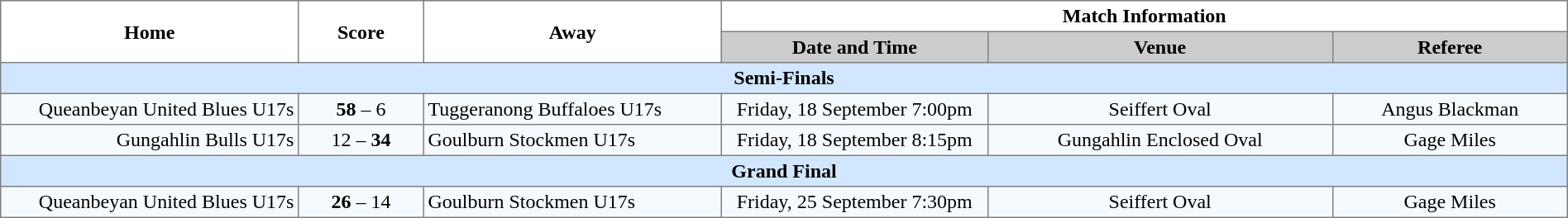<table width="100%" cellspacing="0" cellpadding="3" border="1" style="border-collapse:collapse;  text-align:center;">
<tr>
<th rowspan="2" width="19%">Home</th>
<th rowspan="2" width="8%">Score</th>
<th rowspan="2" width="19%">Away</th>
<th colspan="3">Match Information</th>
</tr>
<tr bgcolor="#CCCCCC">
<th width="17%">Date and Time</th>
<th width="22%">Venue</th>
<th width="50%">Referee</th>
</tr>
<tr style="background:#d0e7ff;">
<td colspan="6"><strong>Semi-Finals</strong></td>
</tr>
<tr style="text-align:center; background:#f5faff;">
<td align="right">Queanbeyan United Blues U17s </td>
<td><strong>58</strong> – 6</td>
<td align="left"> Tuggeranong Buffaloes U17s</td>
<td>Friday, 18 September 7:00pm</td>
<td>Seiffert Oval</td>
<td>Angus Blackman</td>
</tr>
<tr style="text-align:center; background:#f5faff;">
<td align="right">Gungahlin Bulls U17s </td>
<td>12 – <strong>34</strong></td>
<td align="left"> Goulburn Stockmen U17s</td>
<td>Friday, 18 September 8:15pm</td>
<td>Gungahlin Enclosed Oval</td>
<td>Gage Miles</td>
</tr>
<tr style="background:#d0e7ff;">
<td colspan="6"><strong>Grand Final</strong></td>
</tr>
<tr style="text-align:center; background:#f5faff;">
<td align="right">Queanbeyan United Blues U17s </td>
<td><strong>26</strong> – 14</td>
<td align="left"> Goulburn Stockmen U17s</td>
<td>Friday, 25 September 7:30pm</td>
<td>Seiffert Oval</td>
<td>Gage Miles</td>
</tr>
</table>
